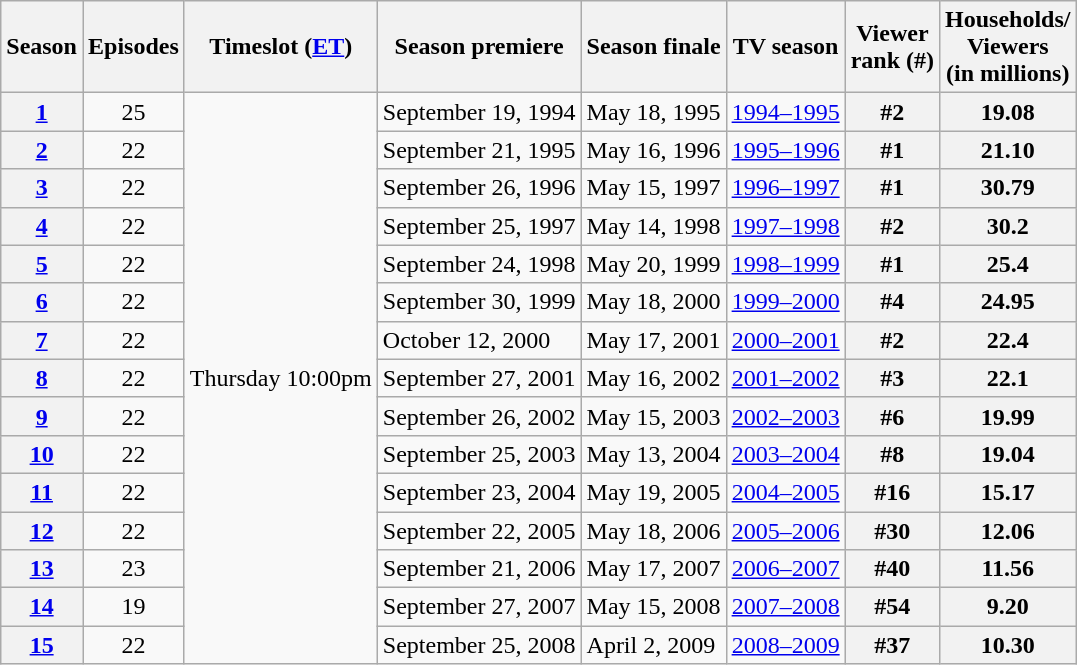<table class="wikitable">
<tr>
<th>Season</th>
<th>Episodes</th>
<th>Timeslot (<a href='#'>ET</a>)</th>
<th>Season premiere</th>
<th>Season finale</th>
<th>TV season</th>
<th>Viewer<br>rank (#)</th>
<th>Households/<br>Viewers<br>(in millions)</th>
</tr>
<tr>
<th><a href='#'>1</a></th>
<td style="text-align:center;">25</td>
<td rowspan=15>Thursday 10:00pm</td>
<td>September 19, 1994</td>
<td>May 18, 1995</td>
<td><a href='#'>1994–1995</a></td>
<th style="text-align:center">#2</th>
<th style="text-align:center">19.08</th>
</tr>
<tr>
<th><a href='#'>2</a></th>
<td style="text-align:center;">22</td>
<td>September 21, 1995</td>
<td>May 16, 1996</td>
<td><a href='#'>1995–1996</a></td>
<th style="text-align:center">#1</th>
<th style="text-align:center">21.10</th>
</tr>
<tr>
<th><a href='#'>3</a></th>
<td style="text-align:center;">22</td>
<td>September 26, 1996</td>
<td>May 15, 1997</td>
<td><a href='#'>1996–1997</a></td>
<th style="text-align:center">#1</th>
<th style="text-align:center">30.79</th>
</tr>
<tr>
<th><a href='#'>4</a></th>
<td style="text-align:center;">22</td>
<td>September 25, 1997</td>
<td>May 14, 1998</td>
<td><a href='#'>1997–1998</a></td>
<th style="text-align:center">#2</th>
<th style="text-align:center">30.2</th>
</tr>
<tr>
<th><a href='#'>5</a></th>
<td style="text-align:center;">22</td>
<td>September 24, 1998</td>
<td>May 20, 1999</td>
<td><a href='#'>1998–1999</a></td>
<th style="text-align:center">#1</th>
<th style="text-align:center">25.4</th>
</tr>
<tr>
<th><a href='#'>6</a></th>
<td style="text-align:center;">22</td>
<td>September 30, 1999</td>
<td>May 18, 2000</td>
<td><a href='#'>1999–2000</a></td>
<th style="text-align:center">#4</th>
<th style="text-align:center">24.95</th>
</tr>
<tr>
<th><a href='#'>7</a></th>
<td style="text-align:center;">22</td>
<td>October 12, 2000</td>
<td>May 17, 2001</td>
<td><a href='#'>2000–2001</a></td>
<th style="text-align:center">#2</th>
<th style="text-align:center">22.4</th>
</tr>
<tr>
<th><a href='#'>8</a></th>
<td style="text-align:center;">22</td>
<td>September 27, 2001</td>
<td>May 16, 2002</td>
<td><a href='#'>2001–2002</a></td>
<th style="text-align:center">#3</th>
<th style="text-align:center">22.1</th>
</tr>
<tr>
<th><a href='#'>9</a></th>
<td style="text-align:center;">22</td>
<td>September 26, 2002</td>
<td>May 15, 2003</td>
<td><a href='#'>2002–2003</a></td>
<th style="text-align:center">#6</th>
<th style="text-align:center">19.99</th>
</tr>
<tr>
<th><a href='#'>10</a></th>
<td style="text-align:center;">22</td>
<td>September 25, 2003</td>
<td>May 13, 2004</td>
<td><a href='#'>2003–2004</a></td>
<th style="text-align:center">#8</th>
<th style="text-align:center">19.04</th>
</tr>
<tr>
<th><a href='#'>11</a></th>
<td style="text-align:center;">22</td>
<td>September 23, 2004</td>
<td>May 19, 2005</td>
<td><a href='#'>2004–2005</a></td>
<th style="text-align:center">#16</th>
<th style="text-align:center">15.17</th>
</tr>
<tr>
<th><a href='#'>12</a></th>
<td style="text-align:center;">22</td>
<td>September 22, 2005</td>
<td>May 18, 2006</td>
<td><a href='#'>2005–2006</a></td>
<th style="text-align:center">#30</th>
<th style="text-align:center">12.06</th>
</tr>
<tr>
<th><a href='#'>13</a></th>
<td style="text-align:center;">23</td>
<td>September 21, 2006</td>
<td>May 17, 2007</td>
<td><a href='#'>2006–2007</a></td>
<th style="text-align:center">#40</th>
<th style="text-align:center">11.56</th>
</tr>
<tr>
<th><a href='#'>14</a></th>
<td style="text-align:center;">19</td>
<td>September 27, 2007</td>
<td>May 15, 2008</td>
<td><a href='#'>2007–2008</a></td>
<th style="text-align:center">#54</th>
<th style="text-align:center">9.20</th>
</tr>
<tr>
<th><a href='#'>15</a></th>
<td style="text-align:center;">22</td>
<td>September 25, 2008</td>
<td>April 2, 2009</td>
<td><a href='#'>2008–2009</a></td>
<th style="text-align:center">#37</th>
<th style="text-align:center">10.30</th>
</tr>
</table>
